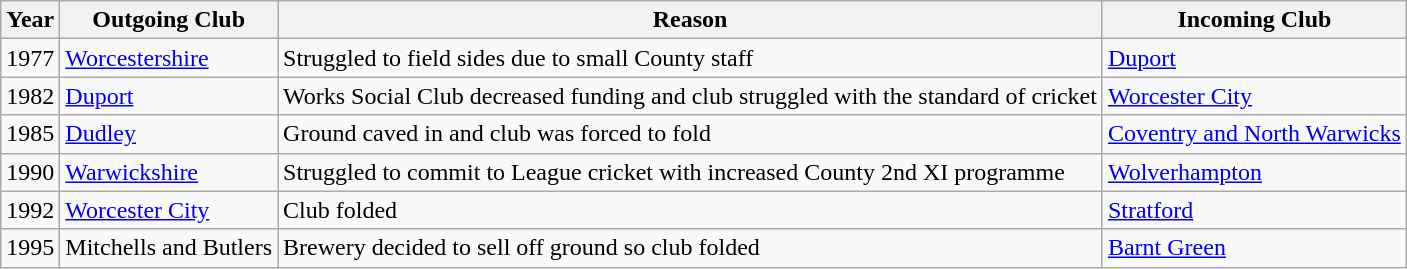<table class="wikitable">
<tr>
<th>Year</th>
<th>Outgoing Club</th>
<th>Reason</th>
<th>Incoming Club</th>
</tr>
<tr>
<td>1977</td>
<td><a href='#'>Worcestershire</a></td>
<td>Struggled to field sides due to small County staff</td>
<td><a href='#'>Duport</a></td>
</tr>
<tr>
<td>1982</td>
<td><a href='#'>Duport</a></td>
<td>Works Social Club decreased funding and club struggled with the standard of cricket</td>
<td><a href='#'>Worcester City</a></td>
</tr>
<tr>
<td>1985</td>
<td><a href='#'>Dudley</a></td>
<td>Ground caved in and club was forced to fold</td>
<td><a href='#'>Coventry and North Warwicks</a></td>
</tr>
<tr>
<td>1990</td>
<td><a href='#'>Warwickshire</a></td>
<td>Struggled to commit to League cricket with increased County 2nd XI programme</td>
<td><a href='#'>Wolverhampton</a></td>
</tr>
<tr>
<td>1992</td>
<td><a href='#'>Worcester City</a></td>
<td>Club folded</td>
<td><a href='#'>Stratford</a></td>
</tr>
<tr>
<td>1995</td>
<td>Mitchells and Butlers</td>
<td>Brewery decided to sell off ground so club folded</td>
<td><a href='#'>Barnt Green</a></td>
</tr>
</table>
